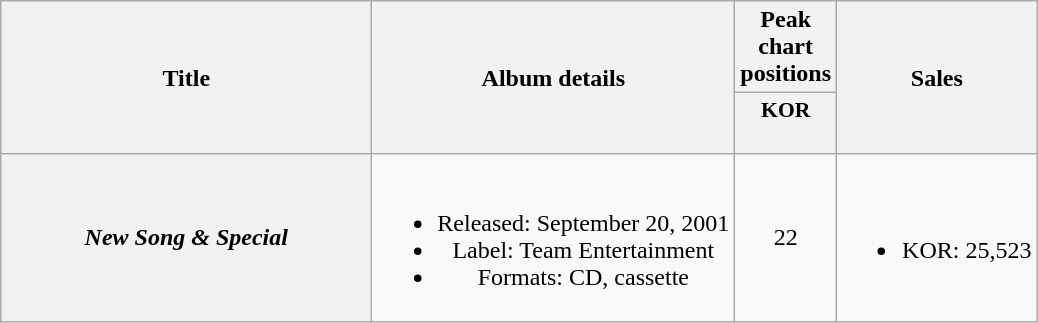<table class="wikitable plainrowheaders" style="text-align:center;">
<tr>
<th rowspan="2" scope="col" style="width:15em;">Title</th>
<th rowspan="2" scope="col">Album details</th>
<th scope="col">Peak chart positions</th>
<th rowspan="2" scope="col">Sales</th>
</tr>
<tr>
<th scope="col" style="width:2.5em;font-size:90%;">KOR<br><br></th>
</tr>
<tr>
<th scope="row"><em>New Song & Special</em></th>
<td><br><ul><li>Released: September 20, 2001</li><li>Label: Team Entertainment</li><li>Formats: CD, cassette</li></ul></td>
<td>22</td>
<td><br><ul><li>KOR: 25,523</li></ul></td>
</tr>
</table>
